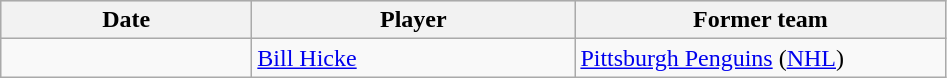<table class="wikitable">
<tr style="background:#ddd; text-align:center;">
<th style="width: 10em;">Date</th>
<th style="width: 13em;">Player</th>
<th style="width: 15em;">Former team</th>
</tr>
<tr>
<td></td>
<td><a href='#'>Bill Hicke</a></td>
<td><a href='#'>Pittsburgh Penguins</a> (<a href='#'>NHL</a>)</td>
</tr>
</table>
